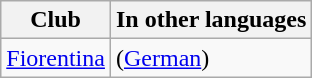<table class="wikitable sortable">
<tr>
<th>Club</th>
<th>In other languages</th>
</tr>
<tr>
<td> <a href='#'>Fiorentina</a></td>
<td> (<a href='#'>German</a>)</td>
</tr>
</table>
